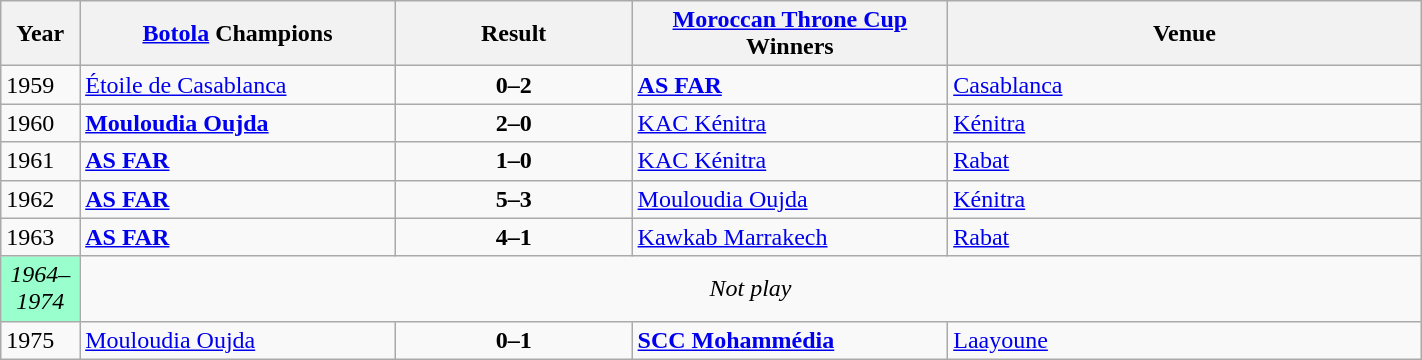<table class="wikitable" ! style="width:75%;">
<tr>
<th style="width:5%;">Year</th>
<th style="width:20%;"><a href='#'>Botola</a> Champions</th>
<th style="width:15%;">Result</th>
<th style="width:20%;"><a href='#'>Moroccan Throne Cup</a> Winners</th>
<th style="width:30%;">Venue</th>
</tr>
<tr>
<td>1959</td>
<td><a href='#'>Étoile de Casablanca</a></td>
<td align=center><strong>0–2</strong></td>
<td><strong><a href='#'>AS FAR</a></strong></td>
<td><a href='#'>Casablanca</a></td>
</tr>
<tr>
<td>1960</td>
<td><strong><a href='#'>Mouloudia Oujda</a></strong></td>
<td align=center><strong>2–0</strong></td>
<td><a href='#'>KAC Kénitra</a></td>
<td><a href='#'>Kénitra</a></td>
</tr>
<tr>
<td>1961</td>
<td><strong><a href='#'>AS FAR</a></strong></td>
<td align=center><strong>1–0</strong></td>
<td><a href='#'>KAC Kénitra</a></td>
<td><a href='#'>Rabat</a></td>
</tr>
<tr>
<td>1962</td>
<td><strong><a href='#'>AS FAR</a></strong></td>
<td align=center><strong>5–3</strong></td>
<td><a href='#'>Mouloudia Oujda</a></td>
<td><a href='#'>Kénitra</a></td>
</tr>
<tr>
<td>1963</td>
<td><strong><a href='#'>AS FAR</a></strong></td>
<td align=center><strong>4–1</strong></td>
<td><a href='#'>Kawkab Marrakech</a></td>
<td><a href='#'>Rabat</a></td>
</tr>
<tr>
<td align=center style="background-color:#9FC"><em>1964–1974</em></td>
<td colspan=4 align=center><em>Not play</em></td>
</tr>
<tr>
<td>1975</td>
<td><a href='#'>Mouloudia Oujda</a></td>
<td align=center><strong>0–1</strong></td>
<td><strong><a href='#'>SCC Mohammédia</a></strong></td>
<td><a href='#'>Laayoune</a></td>
</tr>
</table>
